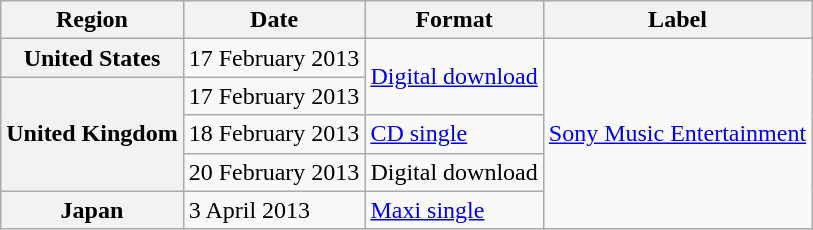<table class="wikitable plainrowheaders">
<tr>
<th scope="col">Region</th>
<th scope="col">Date</th>
<th scope="col">Format</th>
<th scope="col">Label</th>
</tr>
<tr>
<th scope="row">United States</th>
<td>17 February 2013</td>
<td rowspan="2"><a href='#'>Digital download</a></td>
<td rowspan="8"><a href='#'>Sony Music Entertainment</a></td>
</tr>
<tr>
<th scope="row" rowspan="3">United Kingdom</th>
<td>17 February 2013</td>
</tr>
<tr>
<td>18 February 2013</td>
<td><a href='#'>CD single</a></td>
</tr>
<tr>
<td>20 February 2013</td>
<td>Digital download </td>
</tr>
<tr>
<th scope="row">Japan</th>
<td>3 April 2013</td>
<td><a href='#'>Maxi single</a></td>
</tr>
</table>
